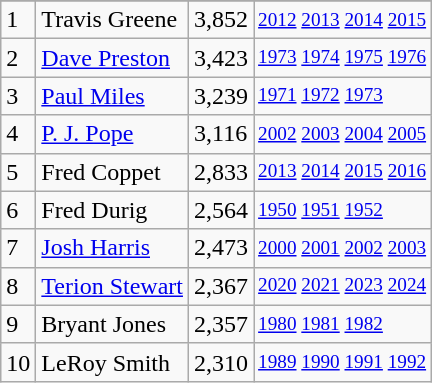<table class="wikitable">
<tr>
</tr>
<tr>
<td>1</td>
<td>Travis Greene</td>
<td>3,852</td>
<td style="font-size:80%;"><a href='#'>2012</a> <a href='#'>2013</a> <a href='#'>2014</a> <a href='#'>2015</a></td>
</tr>
<tr>
<td>2</td>
<td><a href='#'>Dave Preston</a></td>
<td>3,423</td>
<td style="font-size:80%;"><a href='#'>1973</a> <a href='#'>1974</a> <a href='#'>1975</a> <a href='#'>1976</a></td>
</tr>
<tr>
<td>3</td>
<td><a href='#'>Paul Miles</a></td>
<td>3,239</td>
<td style="font-size:80%;"><a href='#'>1971</a> <a href='#'>1972</a> <a href='#'>1973</a></td>
</tr>
<tr>
<td>4</td>
<td><a href='#'>P. J. Pope</a></td>
<td>3,116</td>
<td style="font-size:80%;"><a href='#'>2002</a> <a href='#'>2003</a> <a href='#'>2004</a> <a href='#'>2005</a></td>
</tr>
<tr>
<td>5</td>
<td>Fred Coppet</td>
<td>2,833</td>
<td style="font-size:80%;"><a href='#'>2013</a> <a href='#'>2014</a> <a href='#'>2015</a> <a href='#'>2016</a></td>
</tr>
<tr>
<td>6</td>
<td>Fred Durig</td>
<td>2,564</td>
<td style="font-size:80%;"><a href='#'>1950</a> <a href='#'>1951</a> <a href='#'>1952</a></td>
</tr>
<tr>
<td>7</td>
<td><a href='#'>Josh Harris</a></td>
<td>2,473</td>
<td style="font-size:80%;"><a href='#'>2000</a> <a href='#'>2001</a> <a href='#'>2002</a> <a href='#'>2003</a></td>
</tr>
<tr>
<td>8</td>
<td><a href='#'>Terion Stewart</a></td>
<td>2,367</td>
<td style="font-size:80%;"><a href='#'>2020</a> <a href='#'>2021</a> <a href='#'>2023</a> <a href='#'>2024</a></td>
</tr>
<tr>
<td>9</td>
<td>Bryant Jones</td>
<td>2,357</td>
<td style="font-size:80%;"><a href='#'>1980</a> <a href='#'>1981</a> <a href='#'>1982</a></td>
</tr>
<tr>
<td>10</td>
<td>LeRoy Smith</td>
<td>2,310</td>
<td style="font-size:80%;"><a href='#'>1989</a> <a href='#'>1990</a> <a href='#'>1991</a> <a href='#'>1992</a></td>
</tr>
</table>
